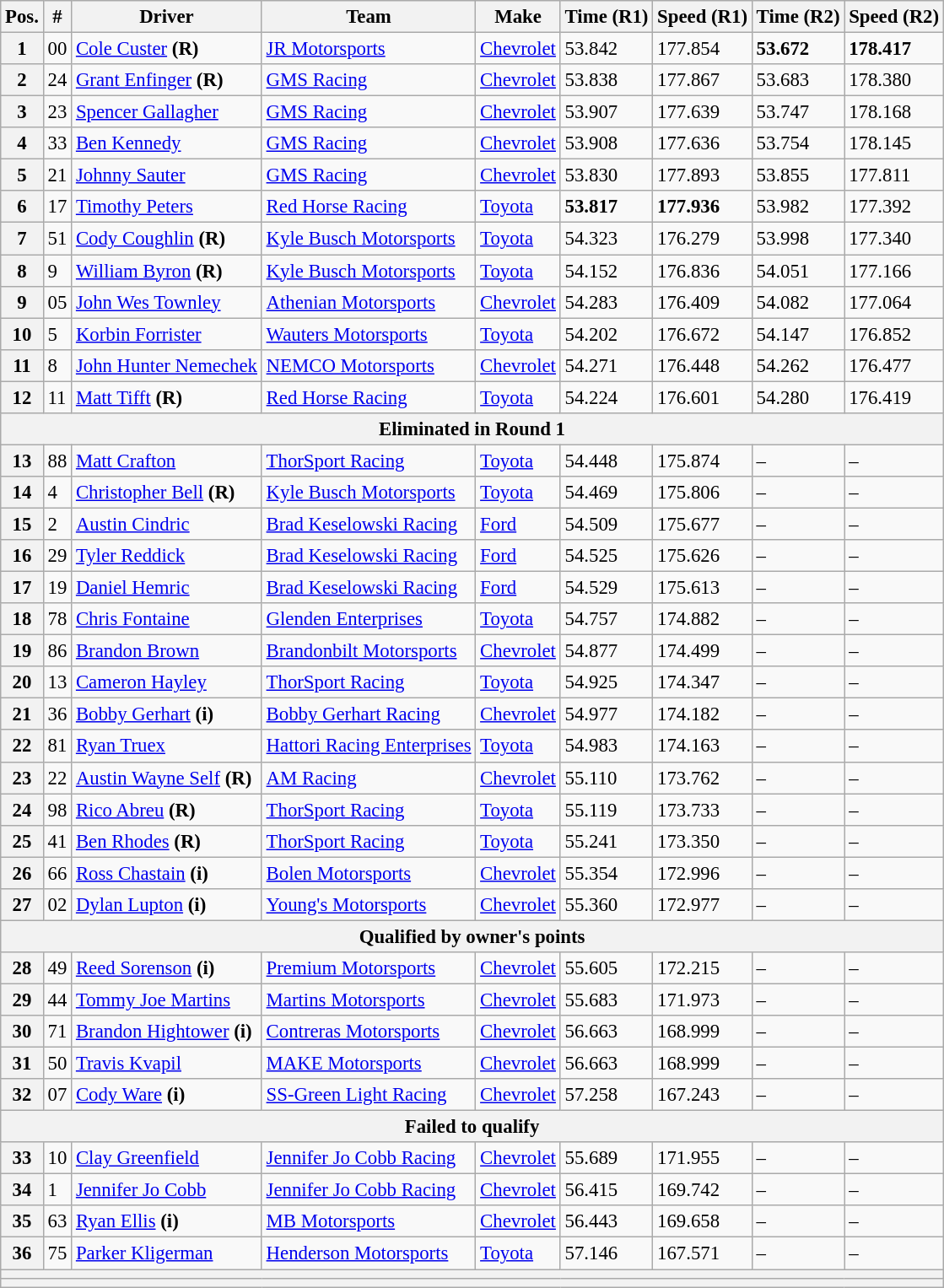<table class="wikitable" style="font-size:95%">
<tr>
<th>Pos.</th>
<th>#</th>
<th>Driver</th>
<th>Team</th>
<th>Make</th>
<th>Time (R1)</th>
<th>Speed (R1)</th>
<th>Time (R2)</th>
<th>Speed (R2)</th>
</tr>
<tr>
<th>1</th>
<td>00</td>
<td><a href='#'>Cole Custer</a> <strong>(R)</strong></td>
<td><a href='#'>JR Motorsports</a></td>
<td><a href='#'>Chevrolet</a></td>
<td>53.842</td>
<td>177.854</td>
<td><strong>53.672</strong></td>
<td><strong>178.417</strong></td>
</tr>
<tr>
<th>2</th>
<td>24</td>
<td><a href='#'>Grant Enfinger</a> <strong>(R)</strong></td>
<td><a href='#'>GMS Racing</a></td>
<td><a href='#'>Chevrolet</a></td>
<td>53.838</td>
<td>177.867</td>
<td>53.683</td>
<td>178.380</td>
</tr>
<tr>
<th>3</th>
<td>23</td>
<td><a href='#'>Spencer Gallagher</a></td>
<td><a href='#'>GMS Racing</a></td>
<td><a href='#'>Chevrolet</a></td>
<td>53.907</td>
<td>177.639</td>
<td>53.747</td>
<td>178.168</td>
</tr>
<tr>
<th>4</th>
<td>33</td>
<td><a href='#'>Ben Kennedy</a></td>
<td><a href='#'>GMS Racing</a></td>
<td><a href='#'>Chevrolet</a></td>
<td>53.908</td>
<td>177.636</td>
<td>53.754</td>
<td>178.145</td>
</tr>
<tr>
<th>5</th>
<td>21</td>
<td><a href='#'>Johnny Sauter</a></td>
<td><a href='#'>GMS Racing</a></td>
<td><a href='#'>Chevrolet</a></td>
<td>53.830</td>
<td>177.893</td>
<td>53.855</td>
<td>177.811</td>
</tr>
<tr>
<th>6</th>
<td>17</td>
<td><a href='#'>Timothy Peters</a></td>
<td><a href='#'>Red Horse Racing</a></td>
<td><a href='#'>Toyota</a></td>
<td><strong>53.817</strong></td>
<td><strong>177.936</strong></td>
<td>53.982</td>
<td>177.392</td>
</tr>
<tr>
<th>7</th>
<td>51</td>
<td><a href='#'>Cody Coughlin</a> <strong>(R)</strong></td>
<td><a href='#'>Kyle Busch Motorsports</a></td>
<td><a href='#'>Toyota</a></td>
<td>54.323</td>
<td>176.279</td>
<td>53.998</td>
<td>177.340</td>
</tr>
<tr>
<th>8</th>
<td>9</td>
<td><a href='#'>William Byron</a> <strong>(R)</strong></td>
<td><a href='#'>Kyle Busch Motorsports</a></td>
<td><a href='#'>Toyota</a></td>
<td>54.152</td>
<td>176.836</td>
<td>54.051</td>
<td>177.166</td>
</tr>
<tr>
<th>9</th>
<td>05</td>
<td><a href='#'>John Wes Townley</a></td>
<td><a href='#'>Athenian Motorsports</a></td>
<td><a href='#'>Chevrolet</a></td>
<td>54.283</td>
<td>176.409</td>
<td>54.082</td>
<td>177.064</td>
</tr>
<tr>
<th>10</th>
<td>5</td>
<td><a href='#'>Korbin Forrister</a></td>
<td><a href='#'>Wauters Motorsports</a></td>
<td><a href='#'>Toyota</a></td>
<td>54.202</td>
<td>176.672</td>
<td>54.147</td>
<td>176.852</td>
</tr>
<tr>
<th>11</th>
<td>8</td>
<td><a href='#'>John Hunter Nemechek</a></td>
<td><a href='#'>NEMCO Motorsports</a></td>
<td><a href='#'>Chevrolet</a></td>
<td>54.271</td>
<td>176.448</td>
<td>54.262</td>
<td>176.477</td>
</tr>
<tr>
<th>12</th>
<td>11</td>
<td><a href='#'>Matt Tifft</a> <strong>(R)</strong></td>
<td><a href='#'>Red Horse Racing</a></td>
<td><a href='#'>Toyota</a></td>
<td>54.224</td>
<td>176.601</td>
<td>54.280</td>
<td>176.419</td>
</tr>
<tr>
<th colspan="9">Eliminated in Round 1</th>
</tr>
<tr>
<th>13</th>
<td>88</td>
<td><a href='#'>Matt Crafton</a></td>
<td><a href='#'>ThorSport Racing</a></td>
<td><a href='#'>Toyota</a></td>
<td>54.448</td>
<td>175.874</td>
<td>–</td>
<td>–</td>
</tr>
<tr>
<th>14</th>
<td>4</td>
<td><a href='#'>Christopher Bell</a> <strong>(R)</strong></td>
<td><a href='#'>Kyle Busch Motorsports</a></td>
<td><a href='#'>Toyota</a></td>
<td>54.469</td>
<td>175.806</td>
<td>–</td>
<td>–</td>
</tr>
<tr>
<th>15</th>
<td>2</td>
<td><a href='#'>Austin Cindric</a></td>
<td><a href='#'>Brad Keselowski Racing</a></td>
<td><a href='#'>Ford</a></td>
<td>54.509</td>
<td>175.677</td>
<td>–</td>
<td>–</td>
</tr>
<tr>
<th>16</th>
<td>29</td>
<td><a href='#'>Tyler Reddick</a></td>
<td><a href='#'>Brad Keselowski Racing</a></td>
<td><a href='#'>Ford</a></td>
<td>54.525</td>
<td>175.626</td>
<td>–</td>
<td>–</td>
</tr>
<tr>
<th>17</th>
<td>19</td>
<td><a href='#'>Daniel Hemric</a></td>
<td><a href='#'>Brad Keselowski Racing</a></td>
<td><a href='#'>Ford</a></td>
<td>54.529</td>
<td>175.613</td>
<td>–</td>
<td>–</td>
</tr>
<tr>
<th>18</th>
<td>78</td>
<td><a href='#'>Chris Fontaine</a></td>
<td><a href='#'>Glenden Enterprises</a></td>
<td><a href='#'>Toyota</a></td>
<td>54.757</td>
<td>174.882</td>
<td>–</td>
<td>–</td>
</tr>
<tr>
<th>19</th>
<td>86</td>
<td><a href='#'>Brandon Brown</a></td>
<td><a href='#'>Brandonbilt Motorsports</a></td>
<td><a href='#'>Chevrolet</a></td>
<td>54.877</td>
<td>174.499</td>
<td>–</td>
<td>–</td>
</tr>
<tr>
<th>20</th>
<td>13</td>
<td><a href='#'>Cameron Hayley</a></td>
<td><a href='#'>ThorSport Racing</a></td>
<td><a href='#'>Toyota</a></td>
<td>54.925</td>
<td>174.347</td>
<td>–</td>
<td>–</td>
</tr>
<tr>
<th>21</th>
<td>36</td>
<td><a href='#'>Bobby Gerhart</a> <strong>(i)</strong></td>
<td><a href='#'>Bobby Gerhart Racing</a></td>
<td><a href='#'>Chevrolet</a></td>
<td>54.977</td>
<td>174.182</td>
<td>–</td>
<td>–</td>
</tr>
<tr>
<th>22</th>
<td>81</td>
<td><a href='#'>Ryan Truex</a></td>
<td><a href='#'>Hattori Racing Enterprises</a></td>
<td><a href='#'>Toyota</a></td>
<td>54.983</td>
<td>174.163</td>
<td>–</td>
<td>–</td>
</tr>
<tr>
<th>23</th>
<td>22</td>
<td><a href='#'>Austin Wayne Self</a> <strong>(R)</strong></td>
<td><a href='#'>AM Racing</a></td>
<td><a href='#'>Chevrolet</a></td>
<td>55.110</td>
<td>173.762</td>
<td>–</td>
<td>–</td>
</tr>
<tr>
<th>24</th>
<td>98</td>
<td><a href='#'>Rico Abreu</a> <strong>(R)</strong></td>
<td><a href='#'>ThorSport Racing</a></td>
<td><a href='#'>Toyota</a></td>
<td>55.119</td>
<td>173.733</td>
<td>–</td>
<td>–</td>
</tr>
<tr>
<th>25</th>
<td>41</td>
<td><a href='#'>Ben Rhodes</a> <strong>(R)</strong></td>
<td><a href='#'>ThorSport Racing</a></td>
<td><a href='#'>Toyota</a></td>
<td>55.241</td>
<td>173.350</td>
<td>–</td>
<td>–</td>
</tr>
<tr>
<th>26</th>
<td>66</td>
<td><a href='#'>Ross Chastain</a> <strong>(i)</strong></td>
<td><a href='#'>Bolen Motorsports</a></td>
<td><a href='#'>Chevrolet</a></td>
<td>55.354</td>
<td>172.996</td>
<td>–</td>
<td>–</td>
</tr>
<tr>
<th>27</th>
<td>02</td>
<td><a href='#'>Dylan Lupton</a> <strong>(i)</strong></td>
<td><a href='#'>Young's Motorsports</a></td>
<td><a href='#'>Chevrolet</a></td>
<td>55.360</td>
<td>172.977</td>
<td>–</td>
<td>–</td>
</tr>
<tr>
<th colspan="9">Qualified by owner's points</th>
</tr>
<tr>
<th>28</th>
<td>49</td>
<td><a href='#'>Reed Sorenson</a> <strong>(i)</strong></td>
<td><a href='#'>Premium Motorsports</a></td>
<td><a href='#'>Chevrolet</a></td>
<td>55.605</td>
<td>172.215</td>
<td>–</td>
<td>–</td>
</tr>
<tr>
<th>29</th>
<td>44</td>
<td><a href='#'>Tommy Joe Martins</a></td>
<td><a href='#'>Martins Motorsports</a></td>
<td><a href='#'>Chevrolet</a></td>
<td>55.683</td>
<td>171.973</td>
<td>–</td>
<td>–</td>
</tr>
<tr>
<th>30</th>
<td>71</td>
<td><a href='#'>Brandon Hightower</a> <strong>(i)</strong></td>
<td><a href='#'>Contreras Motorsports</a></td>
<td><a href='#'>Chevrolet</a></td>
<td>56.663</td>
<td>168.999</td>
<td>–</td>
<td>–</td>
</tr>
<tr>
<th>31</th>
<td>50</td>
<td><a href='#'>Travis Kvapil</a></td>
<td><a href='#'>MAKE Motorsports</a></td>
<td><a href='#'>Chevrolet</a></td>
<td>56.663</td>
<td>168.999</td>
<td>–</td>
<td>–</td>
</tr>
<tr>
<th>32</th>
<td>07</td>
<td><a href='#'>Cody Ware</a> <strong>(i)</strong></td>
<td><a href='#'>SS-Green Light Racing</a></td>
<td><a href='#'>Chevrolet</a></td>
<td>57.258</td>
<td>167.243</td>
<td>–</td>
<td>–</td>
</tr>
<tr>
<th colspan="9">Failed to qualify</th>
</tr>
<tr>
<th>33</th>
<td>10</td>
<td><a href='#'>Clay Greenfield</a></td>
<td><a href='#'>Jennifer Jo Cobb Racing</a></td>
<td><a href='#'>Chevrolet</a></td>
<td>55.689</td>
<td>171.955</td>
<td>–</td>
<td>–</td>
</tr>
<tr>
<th>34</th>
<td>1</td>
<td><a href='#'>Jennifer Jo Cobb</a></td>
<td><a href='#'>Jennifer Jo Cobb Racing</a></td>
<td><a href='#'>Chevrolet</a></td>
<td>56.415</td>
<td>169.742</td>
<td>–</td>
<td>–</td>
</tr>
<tr>
<th>35</th>
<td>63</td>
<td><a href='#'>Ryan Ellis</a> <strong>(i)</strong></td>
<td><a href='#'>MB Motorsports</a></td>
<td><a href='#'>Chevrolet</a></td>
<td>56.443</td>
<td>169.658</td>
<td>–</td>
<td>–</td>
</tr>
<tr>
<th>36</th>
<td>75</td>
<td><a href='#'>Parker Kligerman</a></td>
<td><a href='#'>Henderson Motorsports</a></td>
<td><a href='#'>Toyota</a></td>
<td>57.146</td>
<td>167.571</td>
<td>–</td>
<td>–</td>
</tr>
<tr>
<th colspan="9"></th>
</tr>
<tr>
<th colspan="9"></th>
</tr>
</table>
